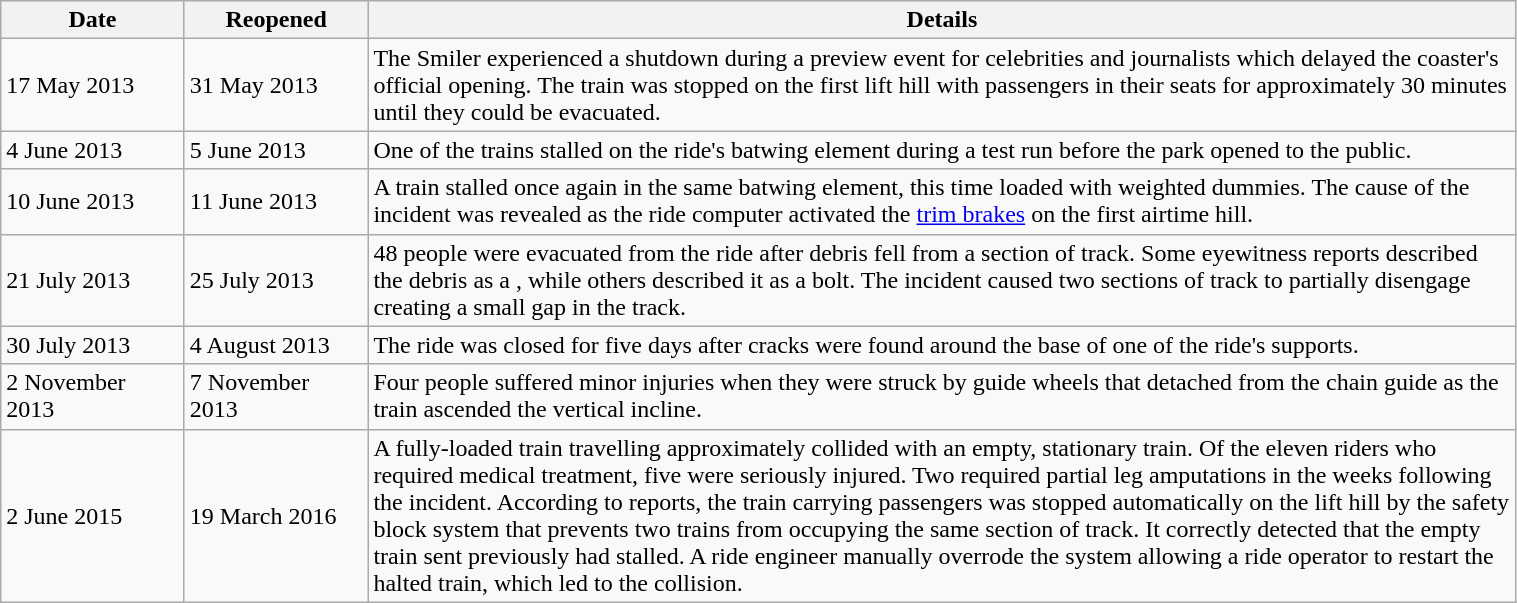<table class="wikitable" style="width:80%">
<tr>
<th width=115>Date</th>
<th width=115>Reopened</th>
<th>Details</th>
</tr>
<tr>
<td>17 May 2013</td>
<td>31 May 2013</td>
<td>The Smiler experienced a shutdown during a preview event for celebrities and journalists which delayed the coaster's official opening. The train was stopped on the first lift hill with passengers in their seats for approximately 30 minutes until they could be evacuated.</td>
</tr>
<tr>
<td>4 June 2013</td>
<td>5 June 2013</td>
<td>One of the trains stalled on the ride's batwing element during a test run before the park opened to the public.</td>
</tr>
<tr>
<td>10 June 2013</td>
<td>11 June 2013</td>
<td>A train stalled once again in the same batwing element, this time loaded with weighted dummies. The cause of the incident was revealed as the ride computer activated the <a href='#'>trim brakes</a> on the first airtime hill.</td>
</tr>
<tr>
<td>21 July 2013</td>
<td>25 July 2013</td>
<td>48 people were evacuated from the ride after debris fell from a section of track. Some eyewitness reports described the debris as a , while others described it as a bolt. The incident caused two sections of track to partially disengage creating a small gap in the track.</td>
</tr>
<tr>
<td>30 July 2013</td>
<td>4 August 2013</td>
<td>The ride was closed for five days after cracks were found around the base of one of the ride's supports.</td>
</tr>
<tr>
<td>2 November 2013</td>
<td>7 November 2013</td>
<td>Four people suffered minor injuries when they were struck by guide wheels that detached from the chain guide as the train ascended the vertical incline.</td>
</tr>
<tr>
<td>2 June 2015</td>
<td>19 March 2016</td>
<td>A fully-loaded train travelling approximately  collided with an empty, stationary train. Of the eleven riders who required medical treatment, five were seriously injured. Two required partial leg amputations in the weeks following the incident. According to reports, the train carrying passengers was stopped automatically on the lift hill by the safety block system that prevents two trains from occupying the same section of track. It correctly detected that the empty train sent previously had stalled. A ride engineer manually overrode the system allowing a ride operator to restart the halted train, which led to the collision.</td>
</tr>
</table>
